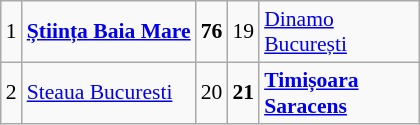<table class="wikitable gauche" cellpadding="0" cellspacing="0" style="font-size:90%;">
<tr>
<td>1</td>
<td><strong><a href='#'>Știința Baia Mare</a></strong></td>
<td><strong>76</strong></td>
<td>19</td>
<td width="100"><a href='#'>Dinamo București</a></td>
</tr>
<tr>
<td>2</td>
<td><a href='#'>Steaua Bucuresti</a></td>
<td>20</td>
<td><strong>21</strong></td>
<td><strong><a href='#'>Timișoara Saracens</a></strong></td>
</tr>
</table>
